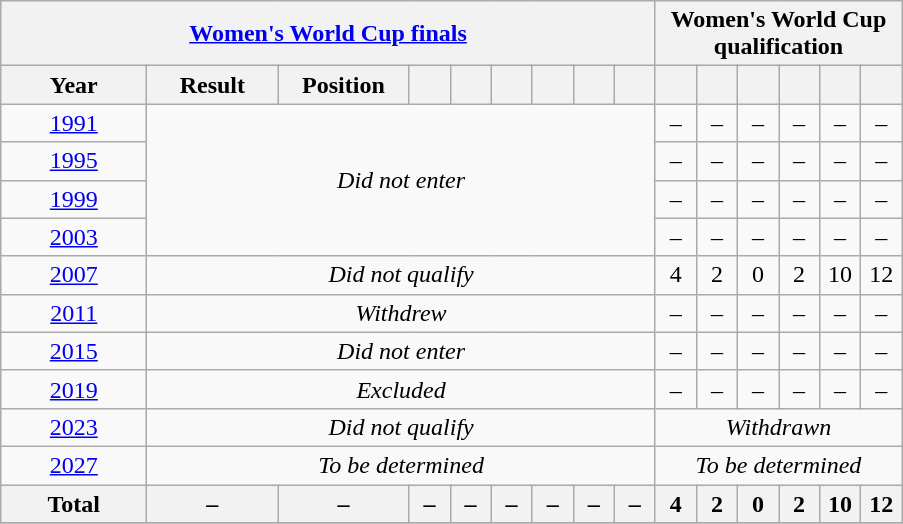<table class="wikitable" style="text-align:center;">
<tr>
<th colspan="9"><a href='#'>Women's World Cup finals</a></th>
<th colspan="6">Women's World Cup<br>qualification</th>
</tr>
<tr>
<th style="width:90px;">Year</th>
<th style="width:80px;">Result</th>
<th style="width:80px;">Position</th>
<th style="width:20px;"></th>
<th style="width:20px;"></th>
<th style="width:20px;"></th>
<th style="width:20px;"></th>
<th style="width:20px;"></th>
<th style="width:20px;"></th>
<th style="width:20px;"></th>
<th style="width:20px;"></th>
<th style="width:20px;"></th>
<th style="width:20px;"></th>
<th style="width:20px;"></th>
<th style="width:20px;"></th>
</tr>
<tr>
<td> <a href='#'>1991</a></td>
<td rowspan="4" colspan="8"><em>Did not enter</em></td>
<td>–</td>
<td>–</td>
<td>–</td>
<td>–</td>
<td>–</td>
<td>–</td>
</tr>
<tr>
<td> <a href='#'>1995</a></td>
<td>–</td>
<td>–</td>
<td>–</td>
<td>–</td>
<td>–</td>
<td>–</td>
</tr>
<tr>
<td> <a href='#'>1999</a></td>
<td>–</td>
<td>–</td>
<td>–</td>
<td>–</td>
<td>–</td>
<td>–</td>
</tr>
<tr>
<td> <a href='#'>2003</a></td>
<td>–</td>
<td>–</td>
<td>–</td>
<td>–</td>
<td>–</td>
<td>–</td>
</tr>
<tr>
<td> <a href='#'>2007</a></td>
<td colspan="8"><em>Did not qualify</em></td>
<td>4</td>
<td>2</td>
<td>0</td>
<td>2</td>
<td>10</td>
<td>12</td>
</tr>
<tr>
<td> <a href='#'>2011</a></td>
<td colspan="8"><em>Withdrew</em></td>
<td>–</td>
<td>–</td>
<td>–</td>
<td>–</td>
<td>–</td>
<td>–</td>
</tr>
<tr>
<td> <a href='#'>2015</a></td>
<td colspan="8"><em>Did not enter</em></td>
<td>–</td>
<td>–</td>
<td>–</td>
<td>–</td>
<td>–</td>
<td>–</td>
</tr>
<tr>
<td> <a href='#'>2019</a></td>
<td colspan="8"><em>Excluded</em></td>
<td>–</td>
<td>–</td>
<td>–</td>
<td>–</td>
<td>–</td>
<td>–</td>
</tr>
<tr>
<td> <a href='#'>2023</a></td>
<td colspan="8"><em>Did not qualify</em></td>
<td colspan="6"><em>Withdrawn</em></td>
</tr>
<tr>
<td> <a href='#'>2027</a></td>
<td colspan="8"><em>To be determined</em></td>
<td colspan="6"><em>To be determined</em></td>
</tr>
<tr>
<th>Total</th>
<th>–</th>
<th>–</th>
<th>–</th>
<th>–</th>
<th>–</th>
<th>–</th>
<th>–</th>
<th>–</th>
<th>4</th>
<th>2</th>
<th>0</th>
<th>2</th>
<th>10</th>
<th>12</th>
</tr>
<tr>
</tr>
</table>
